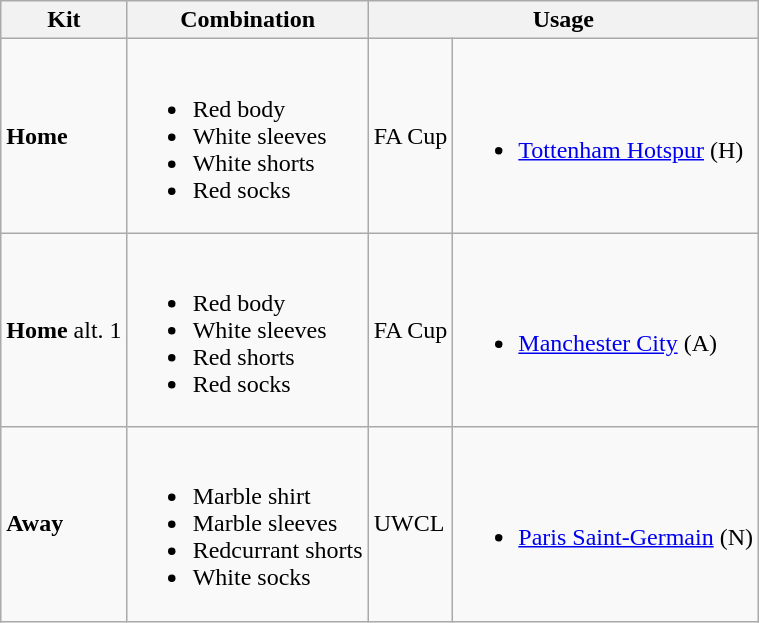<table class="wikitable">
<tr>
<th>Kit</th>
<th>Combination</th>
<th colspan="2">Usage</th>
</tr>
<tr>
<td><strong>Home</strong></td>
<td><br><ul><li>Red body</li><li>White sleeves</li><li>White shorts</li><li>Red socks</li></ul></td>
<td>FA Cup</td>
<td><br><ul><li><a href='#'>Tottenham Hotspur</a> (H)</li></ul></td>
</tr>
<tr>
<td><strong>Home</strong> alt. 1</td>
<td><br><ul><li>Red body</li><li>White sleeves</li><li>Red shorts</li><li>Red socks</li></ul></td>
<td>FA Cup</td>
<td><br><ul><li><a href='#'>Manchester City</a> (A)</li></ul></td>
</tr>
<tr>
<td><strong>Away</strong></td>
<td><br><ul><li>Marble shirt</li><li>Marble sleeves</li><li>Redcurrant shorts</li><li>White socks</li></ul></td>
<td>UWCL</td>
<td><br><ul><li><a href='#'>Paris Saint-Germain</a> (N)</li></ul></td>
</tr>
</table>
